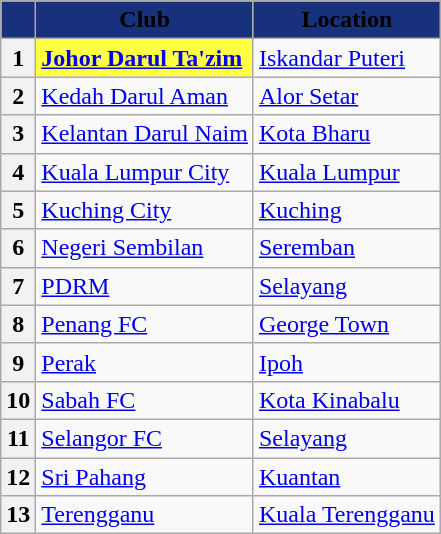<table class="wikitable sortable" style="text-align:left">
<tr>
<th style="background:#17317c;"></th>
<th style="background:#17317c;"><span>Club</span></th>
<th style="background:#17317c;"><span>Location</span></th>
</tr>
<tr>
<th>1</th>
<td bgcolor=#ffff44><strong><a href='#'>Johor Darul Ta'zim</a></strong></td>
<td><a href='#'>Iskandar Puteri</a></td>
</tr>
<tr>
<th>2</th>
<td><a href='#'>Kedah Darul Aman</a></td>
<td><a href='#'>Alor Setar</a></td>
</tr>
<tr>
<th>3</th>
<td><a href='#'>Kelantan Darul Naim</a></td>
<td><a href='#'>Kota Bharu</a></td>
</tr>
<tr>
<th>4</th>
<td><a href='#'>Kuala Lumpur City</a></td>
<td><a href='#'>Kuala Lumpur</a></td>
</tr>
<tr>
<th>5</th>
<td><a href='#'>Kuching City</a></td>
<td><a href='#'>Kuching</a></td>
</tr>
<tr>
<th>6</th>
<td><a href='#'>Negeri Sembilan</a></td>
<td><a href='#'>Seremban</a></td>
</tr>
<tr>
<th>7</th>
<td><a href='#'>PDRM</a></td>
<td><a href='#'>Selayang</a></td>
</tr>
<tr>
<th>8</th>
<td><a href='#'>Penang FC</a></td>
<td><a href='#'>George Town</a></td>
</tr>
<tr>
<th>9</th>
<td><a href='#'>Perak</a></td>
<td><a href='#'>Ipoh</a></td>
</tr>
<tr>
<th>10</th>
<td><a href='#'>Sabah FC</a></td>
<td><a href='#'>Kota Kinabalu</a></td>
</tr>
<tr>
<th>11</th>
<td><a href='#'>Selangor FC</a></td>
<td><a href='#'>Selayang</a></td>
</tr>
<tr>
<th>12</th>
<td><a href='#'>Sri Pahang</a></td>
<td><a href='#'>Kuantan</a></td>
</tr>
<tr>
<th>13</th>
<td><a href='#'>Terengganu</a></td>
<td><a href='#'>Kuala Terengganu</a></td>
</tr>
</table>
